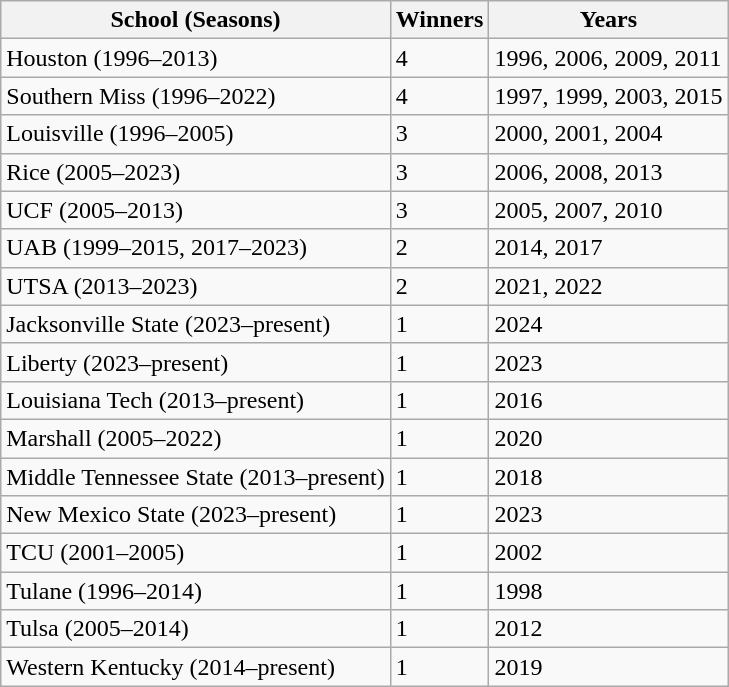<table class="wikitable">
<tr>
<th>School (Seasons)</th>
<th>Winners</th>
<th>Years</th>
</tr>
<tr>
<td>Houston (1996–2013)</td>
<td>4</td>
<td>1996, 2006, 2009, 2011</td>
</tr>
<tr>
<td>Southern Miss (1996–2022)</td>
<td>4</td>
<td>1997, 1999, 2003, 2015</td>
</tr>
<tr>
<td>Louisville (1996–2005)</td>
<td>3</td>
<td>2000, 2001, 2004</td>
</tr>
<tr>
<td>Rice (2005–2023)</td>
<td>3</td>
<td>2006, 2008, 2013</td>
</tr>
<tr>
<td>UCF (2005–2013)</td>
<td>3</td>
<td>2005, 2007, 2010</td>
</tr>
<tr>
<td>UAB (1999–2015, 2017–2023)</td>
<td>2</td>
<td>2014, 2017</td>
</tr>
<tr>
<td>UTSA (2013–2023)</td>
<td>2</td>
<td>2021, 2022</td>
</tr>
<tr>
<td>Jacksonville State (2023–present)</td>
<td>1</td>
<td>2024</td>
</tr>
<tr>
<td>Liberty (2023–present)</td>
<td>1</td>
<td>2023</td>
</tr>
<tr>
<td>Louisiana Tech (2013–present)</td>
<td>1</td>
<td>2016</td>
</tr>
<tr>
<td>Marshall (2005–2022)</td>
<td>1</td>
<td>2020</td>
</tr>
<tr>
<td>Middle Tennessee State (2013–present)</td>
<td>1</td>
<td>2018</td>
</tr>
<tr>
<td>New Mexico State (2023–present)</td>
<td>1</td>
<td>2023</td>
</tr>
<tr>
<td>TCU (2001–2005)</td>
<td>1</td>
<td>2002</td>
</tr>
<tr>
<td>Tulane (1996–2014)</td>
<td>1</td>
<td>1998</td>
</tr>
<tr>
<td>Tulsa (2005–2014)</td>
<td>1</td>
<td>2012</td>
</tr>
<tr>
<td>Western Kentucky (2014–present)</td>
<td>1</td>
<td>2019</td>
</tr>
</table>
